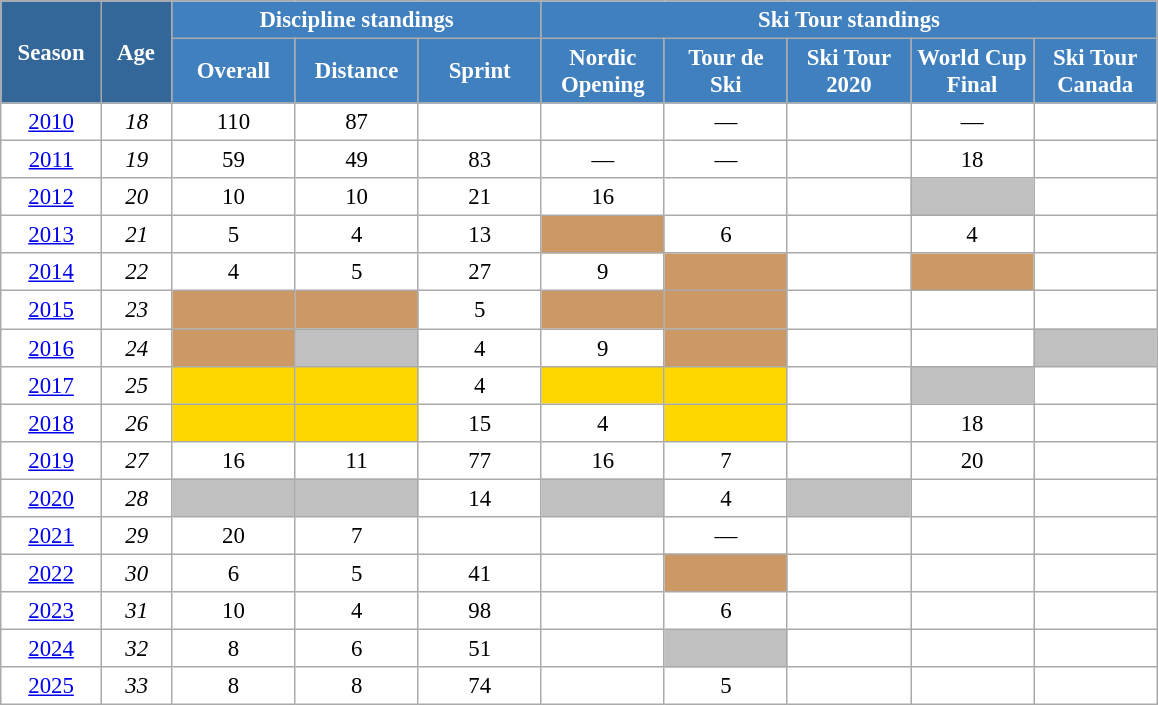<table class="wikitable" style="font-size:95%; text-align:center; border:grey solid 1px; border-collapse:collapse; background:#ffffff;">
<tr>
<th style="background-color:#369; color:white; width:60px;" rowspan="2"> Season </th>
<th style="background-color:#369; color:white; width:40px;" rowspan="2"> Age </th>
<th style="background-color:#4180be; color:white;" colspan="3">Discipline standings</th>
<th style="background-color:#4180be; color:white;" colspan="5">Ski Tour standings</th>
</tr>
<tr>
<th style="background-color:#4180be; color:white; width:75px;">Overall</th>
<th style="background-color:#4180be; color:white; width:75px;">Distance</th>
<th style="background-color:#4180be; color:white; width:75px;">Sprint</th>
<th style="background-color:#4180be; color:white; width:75px;">Nordic<br>Opening</th>
<th style="background-color:#4180be; color:white; width:75px;">Tour de<br>Ski</th>
<th style="background-color:#4180be; color:white; width:75px;">Ski Tour<br>2020</th>
<th style="background-color:#4180be; color:white; width:75px;">World Cup<br>Final</th>
<th style="background-color:#4180be; color:white; width:75px;">Ski Tour<br>Canada</th>
</tr>
<tr>
<td><a href='#'>2010</a></td>
<td><em>18</em></td>
<td>110</td>
<td>87</td>
<td></td>
<td></td>
<td>—</td>
<td></td>
<td>—</td>
<td></td>
</tr>
<tr>
<td><a href='#'>2011</a></td>
<td><em>19</em></td>
<td>59</td>
<td>49</td>
<td>83</td>
<td>—</td>
<td>—</td>
<td></td>
<td>18</td>
<td></td>
</tr>
<tr>
<td><a href='#'>2012</a></td>
<td><em>20</em></td>
<td>10</td>
<td>10</td>
<td>21</td>
<td>16</td>
<td></td>
<td></td>
<td style="background:silver;"></td>
<td></td>
</tr>
<tr>
<td><a href='#'>2013</a></td>
<td><em>21</em></td>
<td>5</td>
<td>4</td>
<td>13</td>
<td style="background:#c96;"></td>
<td>6</td>
<td></td>
<td>4</td>
<td></td>
</tr>
<tr>
<td><a href='#'>2014</a></td>
<td><em>22</em></td>
<td>4</td>
<td>5</td>
<td>27</td>
<td>9</td>
<td style="background:#c96;"></td>
<td></td>
<td style="background:#c96;"></td>
<td></td>
</tr>
<tr>
<td><a href='#'>2015</a></td>
<td><em>23</em></td>
<td style="background:#c96;"></td>
<td style="background:#c96;"></td>
<td>5</td>
<td style="background:#c96;"></td>
<td style="background:#c96;"></td>
<td></td>
<td></td>
<td></td>
</tr>
<tr>
<td><a href='#'>2016</a></td>
<td><em>24</em></td>
<td style="background:#c96;"></td>
<td style="background:silver;"></td>
<td>4</td>
<td>9</td>
<td style="background:#c96;"></td>
<td></td>
<td></td>
<td style="background:silver;"></td>
</tr>
<tr>
<td><a href='#'>2017</a></td>
<td><em>25</em></td>
<td style="background:gold;"></td>
<td style="background:gold;"></td>
<td>4</td>
<td style="background:gold;"></td>
<td style="background:gold;"></td>
<td></td>
<td style="background:silver;"></td>
<td></td>
</tr>
<tr>
<td><a href='#'>2018</a></td>
<td><em>26</em></td>
<td style="background:gold;"></td>
<td style="background:gold;"></td>
<td>15</td>
<td>4</td>
<td style="background:gold;"></td>
<td></td>
<td>18</td>
<td></td>
</tr>
<tr>
<td><a href='#'>2019</a></td>
<td><em>27</em></td>
<td>16</td>
<td>11</td>
<td>77</td>
<td>16</td>
<td>7</td>
<td></td>
<td>20</td>
<td></td>
</tr>
<tr>
<td><a href='#'>2020</a></td>
<td><em>28</em></td>
<td style="background:silver;"></td>
<td style="background:silver;"></td>
<td>14</td>
<td style="background:silver;"></td>
<td>4</td>
<td style="background:silver;"></td>
<td></td>
<td></td>
</tr>
<tr>
<td><a href='#'>2021</a></td>
<td><em>29</em></td>
<td>20</td>
<td>7</td>
<td></td>
<td></td>
<td>—</td>
<td></td>
<td></td>
<td></td>
</tr>
<tr>
<td><a href='#'>2022</a></td>
<td><em>30</em></td>
<td>6</td>
<td>5</td>
<td>41</td>
<td></td>
<td style="background:#c96;"></td>
<td></td>
<td></td>
<td></td>
</tr>
<tr>
<td><a href='#'>2023</a></td>
<td><em>31</em></td>
<td>10</td>
<td>4</td>
<td>98</td>
<td></td>
<td>6</td>
<td></td>
<td></td>
<td></td>
</tr>
<tr>
<td><a href='#'>2024</a></td>
<td><em>32</em></td>
<td>8</td>
<td>6</td>
<td>51</td>
<td></td>
<td style="background:silver;"></td>
<td></td>
<td></td>
<td></td>
</tr>
<tr>
<td><a href='#'>2025</a></td>
<td><em>33</em></td>
<td>8</td>
<td>8</td>
<td>74</td>
<td></td>
<td>5</td>
<td></td>
<td></td>
<td></td>
</tr>
</table>
